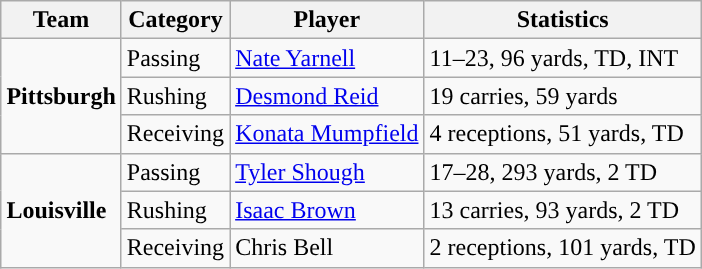<table class="wikitable" style="float: right;">
<tr>
<th>Team</th>
<th>Category</th>
<th>Player</th>
<th>Statistics</th>
</tr>
<tr>
<td rowspan=3><strong>Pittsburgh</strong></td>
<td>Passing</td>
<td><a href='#'>Nate Yarnell</a></td>
<td>11–23, 96 yards, TD, INT</td>
</tr>
<tr>
<td>Rushing</td>
<td><a href='#'>Desmond Reid</a></td>
<td>19 carries, 59 yards</td>
</tr>
<tr>
<td>Receiving</td>
<td><a href='#'>Konata Mumpfield</a></td>
<td>4 receptions, 51 yards, TD</td>
</tr>
<tr>
<td rowspan=3><strong>Louisville</strong></td>
<td>Passing</td>
<td><a href='#'>Tyler Shough</a></td>
<td>17–28, 293 yards, 2 TD</td>
</tr>
<tr>
<td>Rushing</td>
<td><a href='#'>Isaac Brown</a></td>
<td>13 carries, 93 yards, 2 TD</td>
</tr>
<tr>
<td>Receiving</td>
<td>Chris Bell</td>
<td>2 receptions, 101 yards, TD</td>
</tr>
</table>
